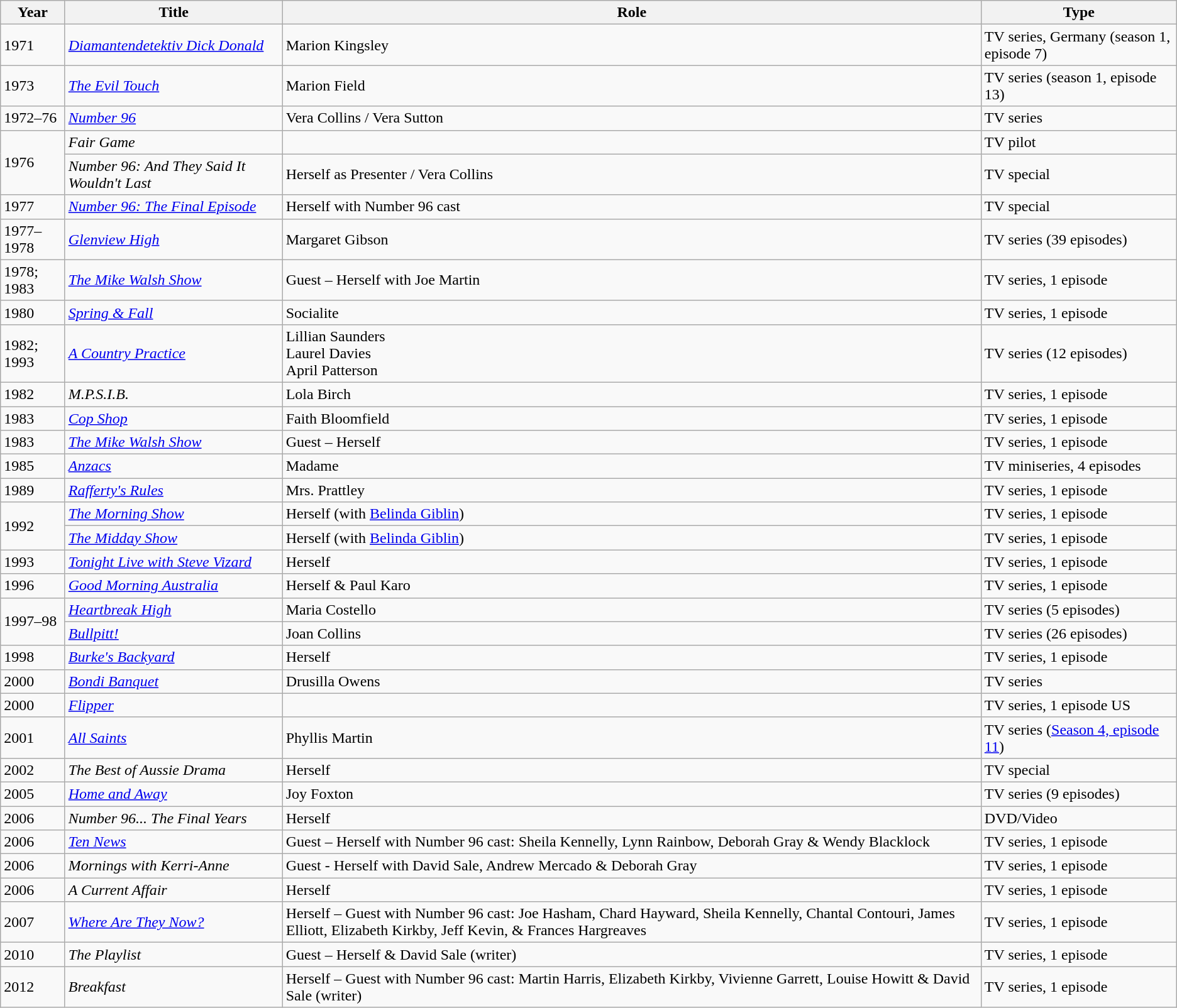<table class="wikitable sortable plainrowheaders">
<tr>
<th scope="col">Year</th>
<th scope="col">Title</th>
<th scope="col">Role</th>
<th scope="col">Type</th>
</tr>
<tr>
<td>1971</td>
<td><em><a href='#'>Diamantendetektiv Dick Donald</a></em></td>
<td>Marion Kingsley</td>
<td>TV series, Germany (season 1, episode 7)</td>
</tr>
<tr>
<td>1973</td>
<td><em><a href='#'>The Evil Touch</a></em></td>
<td>Marion Field</td>
<td>TV series (season 1, episode 13)</td>
</tr>
<tr>
<td>1972–76</td>
<td><em><a href='#'>Number 96</a></em></td>
<td>Vera Collins / Vera Sutton</td>
<td>TV series</td>
</tr>
<tr>
<td rowspan=2>1976</td>
<td><em>Fair Game</em></td>
<td></td>
<td>TV pilot</td>
</tr>
<tr>
<td><em>Number 96: And They Said It Wouldn't Last</em></td>
<td>Herself as Presenter / Vera Collins</td>
<td>TV special</td>
</tr>
<tr>
<td>1977</td>
<td><em><a href='#'>Number 96: The Final Episode</a></em></td>
<td>Herself with Number 96 cast</td>
<td>TV special</td>
</tr>
<tr>
<td>1977–1978</td>
<td><em><a href='#'>Glenview High</a></em></td>
<td>Margaret Gibson</td>
<td>TV series (39 episodes)</td>
</tr>
<tr>
<td>1978; 1983</td>
<td><em><a href='#'>The Mike Walsh Show</a></em></td>
<td>Guest – Herself with Joe Martin</td>
<td>TV series, 1 episode</td>
</tr>
<tr>
<td>1980</td>
<td><em><a href='#'>Spring & Fall</a></em></td>
<td>Socialite</td>
<td>TV series, 1 episode</td>
</tr>
<tr>
<td>1982; 1993</td>
<td><em><a href='#'>A Country Practice</a></em></td>
<td>Lillian Saunders<br>Laurel Davies<br>April Patterson</td>
<td>TV series (12 episodes)</td>
</tr>
<tr>
<td>1982</td>
<td><em>M.P.S.I.B.</em></td>
<td>Lola Birch</td>
<td>TV series, 1 episode</td>
</tr>
<tr>
<td>1983</td>
<td><em><a href='#'>Cop Shop</a></em></td>
<td>Faith Bloomfield</td>
<td>TV series, 1 episode</td>
</tr>
<tr>
<td>1983</td>
<td><em><a href='#'>The Mike Walsh Show</a></em></td>
<td>Guest – Herself</td>
<td>TV series, 1 episode</td>
</tr>
<tr>
<td>1985</td>
<td><em><a href='#'>Anzacs</a></em></td>
<td>Madame</td>
<td>TV miniseries, 4 episodes</td>
</tr>
<tr>
<td>1989</td>
<td><em><a href='#'>Rafferty's Rules</a></em></td>
<td>Mrs. Prattley</td>
<td>TV series, 1 episode</td>
</tr>
<tr>
<td rowspan=2>1992</td>
<td><em><a href='#'>The Morning Show</a></em></td>
<td>Herself (with <a href='#'>Belinda Giblin</a>)</td>
<td>TV series, 1 episode</td>
</tr>
<tr>
<td><em><a href='#'>The Midday Show</a></em></td>
<td>Herself (with <a href='#'>Belinda Giblin</a>)</td>
<td>TV series, 1 episode</td>
</tr>
<tr>
<td>1993</td>
<td><em><a href='#'>Tonight Live with Steve Vizard</a></em></td>
<td>Herself</td>
<td>TV series, 1 episode</td>
</tr>
<tr>
<td>1996</td>
<td><em><a href='#'>Good Morning Australia</a></em></td>
<td>Herself & Paul Karo</td>
<td>TV series, 1 episode</td>
</tr>
<tr>
<td rowspan=2>1997–98</td>
<td><em><a href='#'>Heartbreak High</a></em></td>
<td>Maria Costello</td>
<td>TV series (5 episodes)</td>
</tr>
<tr>
<td><em><a href='#'>Bullpitt!</a></em></td>
<td>Joan Collins</td>
<td>TV series (26 episodes)</td>
</tr>
<tr>
<td>1998</td>
<td><em><a href='#'>Burke's Backyard</a></em></td>
<td>Herself</td>
<td>TV series, 1 episode</td>
</tr>
<tr>
<td>2000</td>
<td><em><a href='#'>Bondi Banquet</a></em></td>
<td>Drusilla Owens</td>
<td>TV series</td>
</tr>
<tr>
<td>2000</td>
<td><em><a href='#'>Flipper</a></em></td>
<td></td>
<td>TV series, 1 episode US</td>
</tr>
<tr>
<td>2001</td>
<td><em><a href='#'>All Saints</a></em></td>
<td>Phyllis Martin</td>
<td>TV series (<a href='#'>Season 4, episode 11</a>)</td>
</tr>
<tr>
<td>2002</td>
<td><em>The Best of Aussie Drama</em></td>
<td>Herself</td>
<td>TV special</td>
</tr>
<tr>
<td>2005</td>
<td><em><a href='#'>Home and Away</a></em></td>
<td>Joy Foxton</td>
<td>TV series (9 episodes)</td>
</tr>
<tr>
<td>2006</td>
<td><em>Number 96... The Final Years</em></td>
<td>Herself</td>
<td>DVD/Video</td>
</tr>
<tr>
<td>2006</td>
<td><em><a href='#'>Ten News</a></em></td>
<td>Guest – Herself with Number 96 cast: Sheila Kennelly, Lynn Rainbow, Deborah Gray & Wendy Blacklock</td>
<td>TV series, 1 episode</td>
</tr>
<tr>
<td>2006</td>
<td><em>Mornings with Kerri-Anne</em></td>
<td>Guest - Herself with David Sale, Andrew Mercado & Deborah Gray</td>
<td>TV series, 1 episode</td>
</tr>
<tr>
<td>2006</td>
<td><em>A Current Affair</em></td>
<td>Herself</td>
<td>TV series, 1 episode</td>
</tr>
<tr>
<td>2007</td>
<td><em><a href='#'>Where Are They Now?</a></em></td>
<td>Herself – Guest with Number 96 cast: Joe Hasham, Chard Hayward, Sheila Kennelly, Chantal Contouri, James Elliott, Elizabeth Kirkby, Jeff Kevin, & Frances Hargreaves</td>
<td>TV series, 1 episode</td>
</tr>
<tr>
<td>2010</td>
<td><em>The Playlist</em></td>
<td>Guest – Herself & David Sale (writer)</td>
<td>TV series, 1 episode</td>
</tr>
<tr>
<td>2012</td>
<td><em>Breakfast</em></td>
<td>Herself – Guest with Number 96 cast: Martin Harris, Elizabeth Kirkby, Vivienne Garrett, Louise Howitt & David Sale (writer)</td>
<td>TV series, 1 episode</td>
</tr>
</table>
